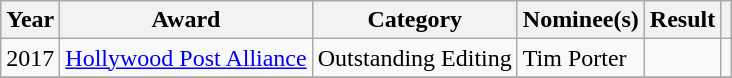<table class="wikitable sortable plainrowheaders">
<tr>
<th>Year</th>
<th>Award</th>
<th>Category</th>
<th>Nominee(s)</th>
<th>Result</th>
<th class="unsortable"></th>
</tr>
<tr>
<td rowspan=1>2017</td>
<td scope="row"><a href='#'>Hollywood Post Alliance</a></td>
<td scope="row">Outstanding Editing</td>
<td scope="row">Tim Porter</td>
<td></td>
<td></td>
</tr>
<tr>
</tr>
</table>
